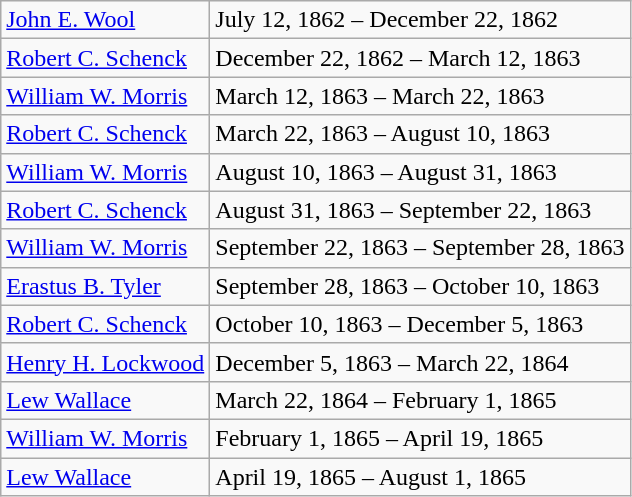<table class="wikitable">
<tr>
<td><a href='#'>John E. Wool</a>        </td>
<td>July 12, 1862 – December 22, 1862</td>
</tr>
<tr>
<td><a href='#'>Robert C. Schenck</a></td>
<td>December 22, 1862 – March 12, 1863</td>
</tr>
<tr>
<td><a href='#'>William W. Morris</a></td>
<td>March 12, 1863 – March 22, 1863</td>
</tr>
<tr>
<td><a href='#'>Robert C. Schenck</a></td>
<td>March 22, 1863 – August 10, 1863</td>
</tr>
<tr>
<td><a href='#'>William W. Morris</a></td>
<td>August 10, 1863 – August 31, 1863</td>
</tr>
<tr>
<td><a href='#'>Robert C. Schenck</a></td>
<td>August 31, 1863 – September 22, 1863</td>
</tr>
<tr>
<td><a href='#'>William W. Morris</a></td>
<td>September 22, 1863 – September 28, 1863</td>
</tr>
<tr>
<td><a href='#'>Erastus B. Tyler</a></td>
<td>September 28, 1863 – October 10, 1863</td>
</tr>
<tr>
<td><a href='#'>Robert C. Schenck</a></td>
<td>October 10, 1863 – December 5, 1863</td>
</tr>
<tr>
<td><a href='#'>Henry H. Lockwood</a></td>
<td>December 5, 1863 – March 22, 1864</td>
</tr>
<tr>
<td><a href='#'>Lew Wallace</a></td>
<td>March 22, 1864 – February 1, 1865</td>
</tr>
<tr>
<td><a href='#'>William W. Morris</a></td>
<td>February 1, 1865 – April 19, 1865</td>
</tr>
<tr>
<td><a href='#'>Lew Wallace</a></td>
<td>April 19, 1865 – August 1, 1865</td>
</tr>
</table>
